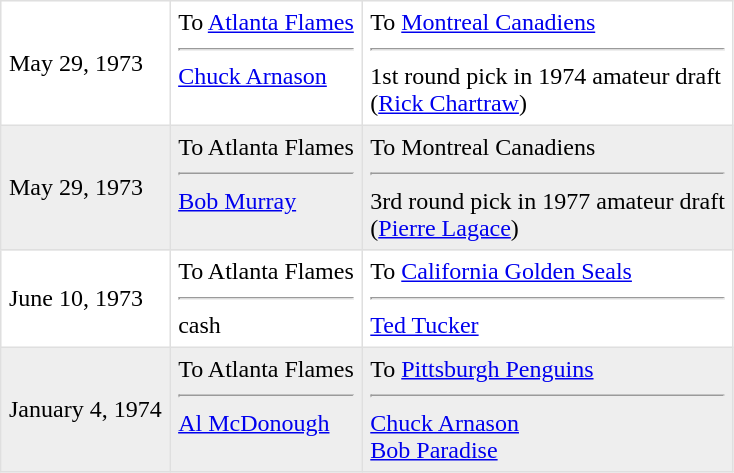<table border=1 style="border-collapse:collapse" bordercolor="#DFDFDF"  cellpadding="5">
<tr>
<td>May 29, 1973</td>
<td valign="top">To  <a href='#'>Atlanta Flames</a> <hr><a href='#'>Chuck Arnason</a></td>
<td valign="top">To  <a href='#'>Montreal Canadiens</a> <hr>1st round pick in 1974 amateur draft<br>(<a href='#'>Rick Chartraw</a>)</td>
</tr>
<tr bgcolor="#eeeeee">
<td>May 29, 1973</td>
<td valign="top">To  Atlanta Flames <hr><a href='#'>Bob Murray</a></td>
<td valign="top">To  Montreal Canadiens <hr>3rd round pick in 1977 amateur draft<br>(<a href='#'>Pierre Lagace</a>)</td>
</tr>
<tr>
<td>June 10, 1973</td>
<td valign="top">To  Atlanta Flames <hr>cash</td>
<td valign="top">To  <a href='#'>California Golden Seals</a> <hr><a href='#'>Ted Tucker</a></td>
</tr>
<tr bgcolor="#eeeeee">
<td>January 4, 1974</td>
<td valign="top">To  Atlanta Flames <hr><a href='#'>Al McDonough</a></td>
<td valign="top">To  <a href='#'>Pittsburgh Penguins</a> <hr><a href='#'>Chuck Arnason</a><br><a href='#'>Bob Paradise</a></td>
</tr>
</table>
